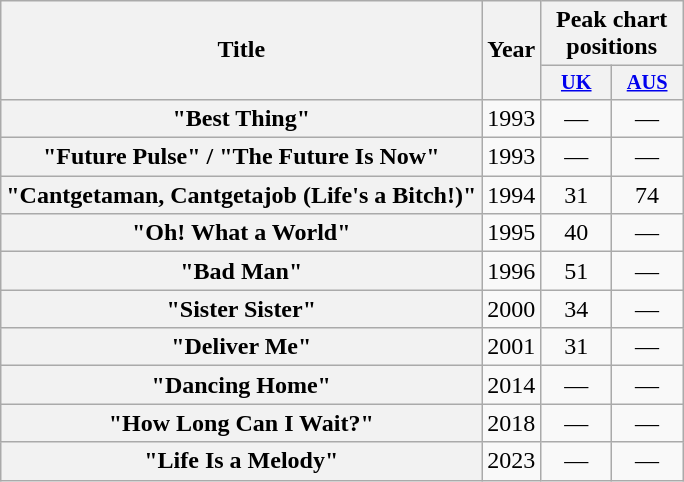<table class="wikitable plainrowheaders" style="text-align:center">
<tr>
<th scope="col" rowspan="2">Title</th>
<th scope="col" rowspan="2">Year</th>
<th scope="col" colspan="2">Peak chart positions</th>
</tr>
<tr>
<th scope="col" style="width:3em; font-size:85%"><a href='#'>UK</a><br></th>
<th scope="col" style="width:3em; font-size:85%"><a href='#'>AUS</a><br></th>
</tr>
<tr>
<th scope="row">"Best Thing"<br></th>
<td>1993</td>
<td>—</td>
<td>—</td>
</tr>
<tr>
<th scope="row">"Future Pulse" / "The Future Is Now"</th>
<td>1993</td>
<td>—</td>
<td>—</td>
</tr>
<tr>
<th scope="row">"Cantgetaman, Cantgetajob (Life's a Bitch!)"<br></th>
<td>1994</td>
<td>31</td>
<td>74</td>
</tr>
<tr>
<th scope="row">"Oh! What a World"</th>
<td>1995</td>
<td>40</td>
<td>—</td>
</tr>
<tr>
<th scope="row">"Bad Man"</th>
<td>1996</td>
<td>51</td>
<td>—</td>
</tr>
<tr>
<th scope="row">"Sister Sister"</th>
<td>2000</td>
<td>34</td>
<td>—</td>
</tr>
<tr>
<th scope="row">"Deliver Me"<br></th>
<td>2001</td>
<td>31</td>
<td>—</td>
</tr>
<tr>
<th scope="row">"Dancing Home"</th>
<td>2014</td>
<td>—</td>
<td>—</td>
</tr>
<tr>
<th scope="row">"How Long Can I Wait?"<br></th>
<td>2018</td>
<td>—</td>
<td>—</td>
</tr>
<tr>
<th scope="row">"Life Is a Melody"<br></th>
<td>2023</td>
<td>—</td>
<td>—</td>
</tr>
</table>
